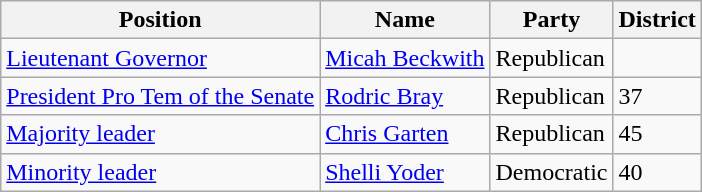<table class=wikitable>
<tr>
<th>Position</th>
<th>Name</th>
<th>Party</th>
<th>District</th>
</tr>
<tr>
<td><a href='#'>Lieutenant Governor</a></td>
<td><a href='#'>Micah Beckwith</a></td>
<td>Republican</td>
<td></td>
</tr>
<tr>
<td><a href='#'>President Pro Tem of the Senate</a></td>
<td><a href='#'>Rodric Bray</a></td>
<td>Republican</td>
<td>37</td>
</tr>
<tr>
<td><a href='#'>Majority leader</a></td>
<td><a href='#'>Chris Garten</a></td>
<td>Republican</td>
<td>45</td>
</tr>
<tr>
<td><a href='#'>Minority leader</a></td>
<td><a href='#'>Shelli Yoder</a></td>
<td>Democratic</td>
<td>40</td>
</tr>
</table>
